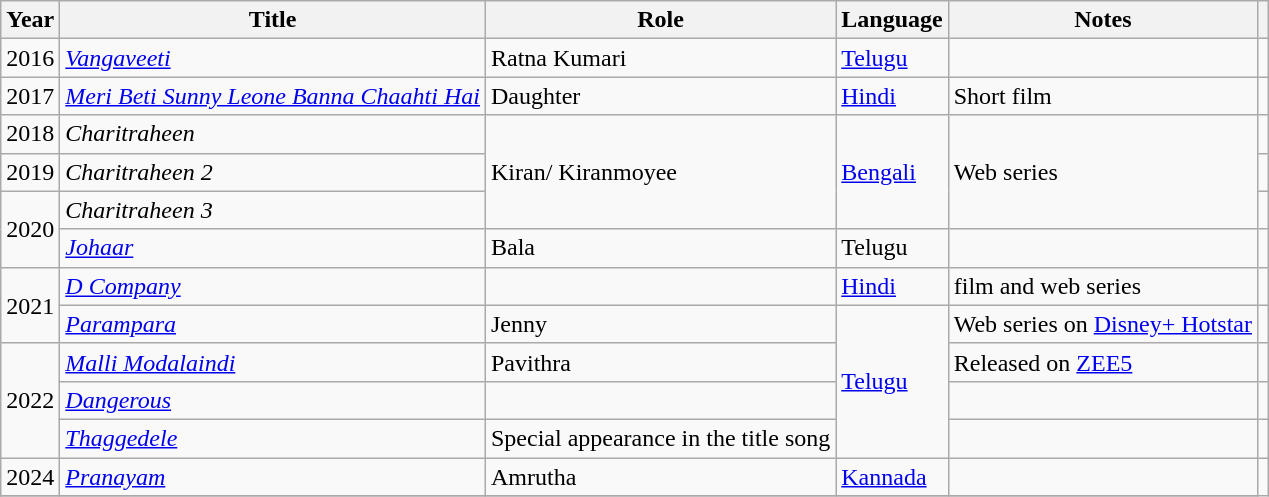<table class="wikitable">
<tr>
<th>Year</th>
<th>Title</th>
<th>Role</th>
<th>Language</th>
<th class="unsortable">Notes</th>
<th class="unsortable"></th>
</tr>
<tr>
<td>2016</td>
<td><em><a href='#'>Vangaveeti</a></em></td>
<td>Ratna Kumari</td>
<td><a href='#'>Telugu</a></td>
<td></td>
<td></td>
</tr>
<tr>
<td>2017</td>
<td><em><a href='#'>Meri Beti Sunny Leone Banna Chaahti Hai</a></em></td>
<td>Daughter</td>
<td><a href='#'>Hindi</a></td>
<td>Short film</td>
<td></td>
</tr>
<tr>
<td>2018</td>
<td><em>Charitraheen</em></td>
<td rowspan=3>Kiran/ Kiranmoyee</td>
<td rowspan=3><a href='#'>Bengali</a></td>
<td rowspan=3>Web series</td>
<td></td>
</tr>
<tr>
<td>2019</td>
<td><em>Charitraheen 2</em></td>
<td></td>
</tr>
<tr>
<td rowspan="2">2020</td>
<td><em>Charitraheen 3</em></td>
<td></td>
</tr>
<tr>
<td><em><a href='#'>Johaar</a></em></td>
<td>Bala</td>
<td>Telugu</td>
<td></td>
<td></td>
</tr>
<tr>
<td rowspan="2">2021</td>
<td><em><a href='#'>D Company</a></em></td>
<td></td>
<td><a href='#'>Hindi</a></td>
<td>film and web series</td>
<td></td>
</tr>
<tr>
<td><em><a href='#'>Parampara</a></em></td>
<td>Jenny</td>
<td rowspan="4"><a href='#'>Telugu</a></td>
<td>Web series on <a href='#'>Disney+ Hotstar</a></td>
<td></td>
</tr>
<tr>
<td rowspan="3">2022</td>
<td><em><a href='#'>Malli Modalaindi</a></em></td>
<td>Pavithra</td>
<td>Released on <a href='#'>ZEE5</a></td>
<td></td>
</tr>
<tr>
<td><em><a href='#'>Dangerous</a></em></td>
<td></td>
<td></td>
<td></td>
</tr>
<tr>
<td><em><a href='#'>Thaggedele</a></em></td>
<td>Special appearance in the title song</td>
<td></td>
<td></td>
</tr>
<tr>
<td>2024</td>
<td><em><a href='#'>Pranayam</a></em></td>
<td>Amrutha</td>
<td><a href='#'>Kannada</a></td>
<td></td>
</tr>
<tr>
</tr>
</table>
